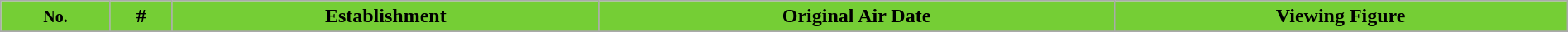<table class="wikitable plainrowheaders" style="width:100%; margin:auto;">
<tr>
<th style="background:#75ce35;"><small>No.</small></th>
<th style="background:#75ce35;">#</th>
<th style="background:#75ce35;">Establishment</th>
<th style="background:#75ce35;">Original Air Date</th>
<th style="background:#75ce35;">Viewing Figure</th>
</tr>
<tr>
</tr>
</table>
